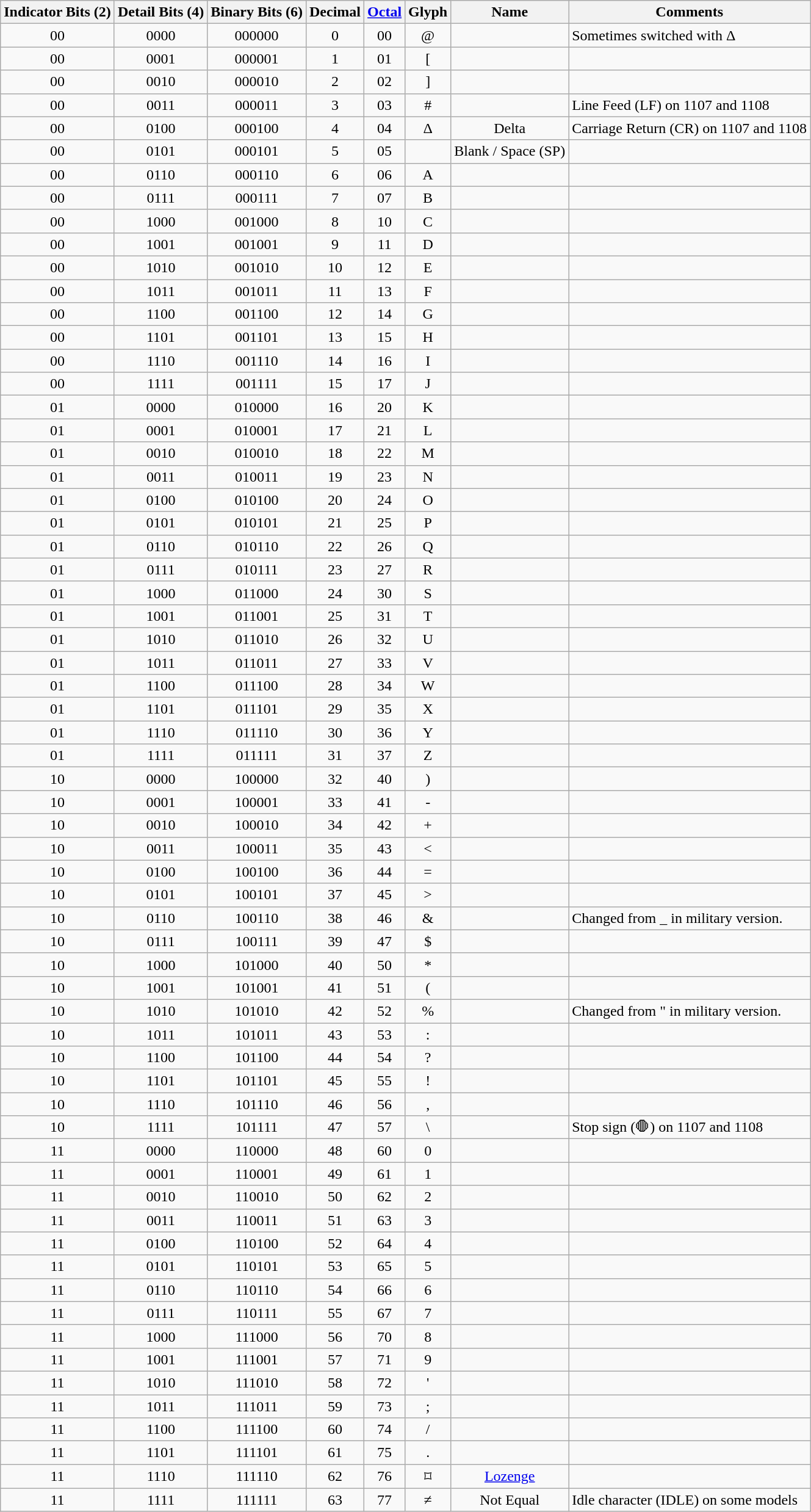<table class="wikitable" style="text-align: center">
<tr>
<th>Indicator Bits (2)</th>
<th>Detail Bits (4)</th>
<th>Binary Bits (6)</th>
<th>Decimal</th>
<th><a href='#'>Octal</a></th>
<th>Glyph</th>
<th>Name</th>
<th>Comments</th>
</tr>
<tr>
<td>00</td>
<td>0000</td>
<td>000000</td>
<td>0</td>
<td>00</td>
<td>@</td>
<td></td>
<td style="text-align:left;">Sometimes switched with Δ</td>
</tr>
<tr>
<td>00</td>
<td>0001</td>
<td>000001</td>
<td>1</td>
<td>01</td>
<td>[</td>
<td></td>
<td></td>
</tr>
<tr>
<td>00</td>
<td>0010</td>
<td>000010</td>
<td>2</td>
<td>02</td>
<td>]</td>
<td></td>
<td></td>
</tr>
<tr>
<td>00</td>
<td>0011</td>
<td>000011</td>
<td>3</td>
<td>03</td>
<td>#</td>
<td></td>
<td style="text-align:left;">Line Feed (LF) on 1107 and 1108</td>
</tr>
<tr>
<td>00</td>
<td>0100</td>
<td>000100</td>
<td>4</td>
<td>04</td>
<td>Δ</td>
<td>Delta</td>
<td style="text-align:left;">Carriage Return (CR) on 1107 and 1108</td>
</tr>
<tr>
<td>00</td>
<td>0101</td>
<td>000101</td>
<td>5</td>
<td>05</td>
<td></td>
<td>Blank / Space (SP)</td>
<td></td>
</tr>
<tr>
<td>00</td>
<td>0110</td>
<td>000110</td>
<td>6</td>
<td>06</td>
<td>A</td>
<td></td>
<td></td>
</tr>
<tr>
<td>00</td>
<td>0111</td>
<td>000111</td>
<td>7</td>
<td>07</td>
<td>B</td>
<td></td>
<td></td>
</tr>
<tr>
<td>00</td>
<td>1000</td>
<td>001000</td>
<td>8</td>
<td>10</td>
<td>C</td>
<td></td>
<td></td>
</tr>
<tr>
<td>00</td>
<td>1001</td>
<td>001001</td>
<td>9</td>
<td>11</td>
<td>D</td>
<td></td>
<td></td>
</tr>
<tr>
<td>00</td>
<td>1010</td>
<td>001010</td>
<td>10</td>
<td>12</td>
<td>E</td>
<td></td>
<td></td>
</tr>
<tr>
<td>00</td>
<td>1011</td>
<td>001011</td>
<td>11</td>
<td>13</td>
<td>F</td>
<td></td>
<td></td>
</tr>
<tr>
<td>00</td>
<td>1100</td>
<td>001100</td>
<td>12</td>
<td>14</td>
<td>G</td>
<td></td>
<td></td>
</tr>
<tr>
<td>00</td>
<td>1101</td>
<td>001101</td>
<td>13</td>
<td>15</td>
<td>H</td>
<td></td>
<td></td>
</tr>
<tr>
<td>00</td>
<td>1110</td>
<td>001110</td>
<td>14</td>
<td>16</td>
<td>I</td>
<td></td>
<td></td>
</tr>
<tr>
<td>00</td>
<td>1111</td>
<td>001111</td>
<td>15</td>
<td>17</td>
<td>J</td>
<td></td>
<td></td>
</tr>
<tr>
<td>01</td>
<td>0000</td>
<td>010000</td>
<td>16</td>
<td>20</td>
<td>K</td>
<td></td>
<td></td>
</tr>
<tr>
<td>01</td>
<td>0001</td>
<td>010001</td>
<td>17</td>
<td>21</td>
<td>L</td>
<td></td>
<td></td>
</tr>
<tr>
<td>01</td>
<td>0010</td>
<td>010010</td>
<td>18</td>
<td>22</td>
<td>M</td>
<td></td>
<td></td>
</tr>
<tr>
<td>01</td>
<td>0011</td>
<td>010011</td>
<td>19</td>
<td>23</td>
<td>N</td>
<td></td>
<td></td>
</tr>
<tr>
<td>01</td>
<td>0100</td>
<td>010100</td>
<td>20</td>
<td>24</td>
<td>O</td>
<td></td>
<td></td>
</tr>
<tr>
<td>01</td>
<td>0101</td>
<td>010101</td>
<td>21</td>
<td>25</td>
<td>P</td>
<td></td>
<td></td>
</tr>
<tr>
<td>01</td>
<td>0110</td>
<td>010110</td>
<td>22</td>
<td>26</td>
<td>Q</td>
<td></td>
<td></td>
</tr>
<tr>
<td>01</td>
<td>0111</td>
<td>010111</td>
<td>23</td>
<td>27</td>
<td>R</td>
<td></td>
<td></td>
</tr>
<tr>
<td>01</td>
<td>1000</td>
<td>011000</td>
<td>24</td>
<td>30</td>
<td>S</td>
<td></td>
<td></td>
</tr>
<tr>
<td>01</td>
<td>1001</td>
<td>011001</td>
<td>25</td>
<td>31</td>
<td>T</td>
<td></td>
<td></td>
</tr>
<tr>
<td>01</td>
<td>1010</td>
<td>011010</td>
<td>26</td>
<td>32</td>
<td>U</td>
<td></td>
<td></td>
</tr>
<tr>
<td>01</td>
<td>1011</td>
<td>011011</td>
<td>27</td>
<td>33</td>
<td>V</td>
<td></td>
<td></td>
</tr>
<tr>
<td>01</td>
<td>1100</td>
<td>011100</td>
<td>28</td>
<td>34</td>
<td>W</td>
<td></td>
<td></td>
</tr>
<tr>
<td>01</td>
<td>1101</td>
<td>011101</td>
<td>29</td>
<td>35</td>
<td>X</td>
<td></td>
<td></td>
</tr>
<tr>
<td>01</td>
<td>1110</td>
<td>011110</td>
<td>30</td>
<td>36</td>
<td>Y</td>
<td></td>
<td></td>
</tr>
<tr>
<td>01</td>
<td>1111</td>
<td>011111</td>
<td>31</td>
<td>37</td>
<td>Z</td>
<td></td>
<td></td>
</tr>
<tr>
<td>10</td>
<td>0000</td>
<td>100000</td>
<td>32</td>
<td>40</td>
<td>)</td>
<td></td>
<td></td>
</tr>
<tr>
<td>10</td>
<td>0001</td>
<td>100001</td>
<td>33</td>
<td>41</td>
<td>-</td>
<td></td>
<td></td>
</tr>
<tr>
<td>10</td>
<td>0010</td>
<td>100010</td>
<td>34</td>
<td>42</td>
<td>+</td>
<td></td>
<td></td>
</tr>
<tr>
<td>10</td>
<td>0011</td>
<td>100011</td>
<td>35</td>
<td>43</td>
<td><</td>
<td></td>
<td></td>
</tr>
<tr>
<td>10</td>
<td>0100</td>
<td>100100</td>
<td>36</td>
<td>44</td>
<td>=</td>
<td></td>
<td></td>
</tr>
<tr>
<td>10</td>
<td>0101</td>
<td>100101</td>
<td>37</td>
<td>45</td>
<td>></td>
<td></td>
<td></td>
</tr>
<tr>
<td>10</td>
<td>0110</td>
<td>100110</td>
<td>38</td>
<td>46</td>
<td>&</td>
<td></td>
<td style="text-align:left;">Changed from _ in military version.</td>
</tr>
<tr>
<td>10</td>
<td>0111</td>
<td>100111</td>
<td>39</td>
<td>47</td>
<td>$</td>
<td></td>
<td></td>
</tr>
<tr>
<td>10</td>
<td>1000</td>
<td>101000</td>
<td>40</td>
<td>50</td>
<td>*</td>
<td></td>
<td></td>
</tr>
<tr>
<td>10</td>
<td>1001</td>
<td>101001</td>
<td>41</td>
<td>51</td>
<td>(</td>
<td></td>
<td></td>
</tr>
<tr>
<td>10</td>
<td>1010</td>
<td>101010</td>
<td>42</td>
<td>52</td>
<td>%</td>
<td></td>
<td style="text-align:left;">Changed from " in military version.</td>
</tr>
<tr>
<td>10</td>
<td>1011</td>
<td>101011</td>
<td>43</td>
<td>53</td>
<td>:</td>
<td></td>
<td></td>
</tr>
<tr>
<td>10</td>
<td>1100</td>
<td>101100</td>
<td>44</td>
<td>54</td>
<td>?</td>
<td></td>
<td></td>
</tr>
<tr>
<td>10</td>
<td>1101</td>
<td>101101</td>
<td>45</td>
<td>55</td>
<td>!</td>
<td></td>
<td></td>
</tr>
<tr>
<td>10</td>
<td>1110</td>
<td>101110</td>
<td>46</td>
<td>56</td>
<td>,</td>
<td></td>
<td></td>
</tr>
<tr>
<td>10</td>
<td>1111</td>
<td>101111</td>
<td>47</td>
<td>57</td>
<td>\</td>
<td></td>
<td style="text-align:left;">Stop sign (🛑︎) on 1107 and 1108</td>
</tr>
<tr>
<td>11</td>
<td>0000</td>
<td>110000</td>
<td>48</td>
<td>60</td>
<td>0</td>
<td></td>
<td></td>
</tr>
<tr>
<td>11</td>
<td>0001</td>
<td>110001</td>
<td>49</td>
<td>61</td>
<td>1</td>
<td></td>
<td></td>
</tr>
<tr>
<td>11</td>
<td>0010</td>
<td>110010</td>
<td>50</td>
<td>62</td>
<td>2</td>
<td></td>
<td></td>
</tr>
<tr>
<td>11</td>
<td>0011</td>
<td>110011</td>
<td>51</td>
<td>63</td>
<td>3</td>
<td></td>
<td></td>
</tr>
<tr>
<td>11</td>
<td>0100</td>
<td>110100</td>
<td>52</td>
<td>64</td>
<td>4</td>
<td></td>
<td></td>
</tr>
<tr>
<td>11</td>
<td>0101</td>
<td>110101</td>
<td>53</td>
<td>65</td>
<td>5</td>
<td></td>
<td></td>
</tr>
<tr>
<td>11</td>
<td>0110</td>
<td>110110</td>
<td>54</td>
<td>66</td>
<td>6</td>
<td></td>
<td></td>
</tr>
<tr>
<td>11</td>
<td>0111</td>
<td>110111</td>
<td>55</td>
<td>67</td>
<td>7</td>
<td></td>
<td></td>
</tr>
<tr>
<td>11</td>
<td>1000</td>
<td>111000</td>
<td>56</td>
<td>70</td>
<td>8</td>
<td></td>
<td></td>
</tr>
<tr>
<td>11</td>
<td>1001</td>
<td>111001</td>
<td>57</td>
<td>71</td>
<td>9</td>
<td></td>
<td></td>
</tr>
<tr>
<td>11</td>
<td>1010</td>
<td>111010</td>
<td>58</td>
<td>72</td>
<td>'</td>
<td></td>
<td></td>
</tr>
<tr>
<td>11</td>
<td>1011</td>
<td>111011</td>
<td>59</td>
<td>73</td>
<td>;</td>
<td></td>
<td></td>
</tr>
<tr>
<td>11</td>
<td>1100</td>
<td>111100</td>
<td>60</td>
<td>74</td>
<td>/</td>
<td></td>
<td></td>
</tr>
<tr>
<td>11</td>
<td>1101</td>
<td>111101</td>
<td>61</td>
<td>75</td>
<td>.</td>
<td></td>
<td></td>
</tr>
<tr>
<td>11</td>
<td>1110</td>
<td>111110</td>
<td>62</td>
<td>76</td>
<td>⌑</td>
<td><a href='#'>Lozenge</a></td>
<td></td>
</tr>
<tr>
<td>11</td>
<td>1111</td>
<td>111111</td>
<td>63</td>
<td>77</td>
<td>≠</td>
<td>Not Equal</td>
<td style="text-align:left;">Idle character (IDLE) on some models</td>
</tr>
</table>
